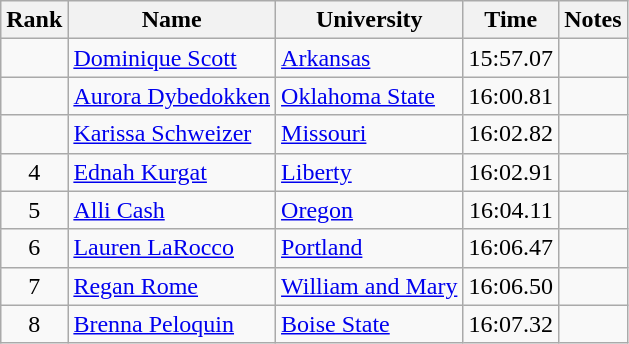<table class="wikitable sortable" style="text-align:center">
<tr>
<th>Rank</th>
<th>Name</th>
<th>University</th>
<th>Time</th>
<th>Notes</th>
</tr>
<tr>
<td></td>
<td align=left><a href='#'>Dominique Scott</a> </td>
<td align=left><a href='#'>Arkansas</a></td>
<td>15:57.07</td>
<td></td>
</tr>
<tr>
<td></td>
<td align=left><a href='#'>Aurora Dybedokken</a></td>
<td align=left><a href='#'>Oklahoma State</a></td>
<td>16:00.81</td>
<td></td>
</tr>
<tr>
<td></td>
<td align=left><a href='#'>Karissa Schweizer</a></td>
<td align=left><a href='#'>Missouri</a></td>
<td>16:02.82</td>
<td></td>
</tr>
<tr>
<td>4</td>
<td align=left><a href='#'>Ednah Kurgat</a></td>
<td align=left><a href='#'>Liberty</a></td>
<td>16:02.91</td>
<td></td>
</tr>
<tr>
<td>5</td>
<td align=left><a href='#'>Alli Cash</a></td>
<td align=left><a href='#'>Oregon</a></td>
<td>16:04.11</td>
<td></td>
</tr>
<tr>
<td>6</td>
<td align=left><a href='#'>Lauren LaRocco</a></td>
<td align=left><a href='#'>Portland</a></td>
<td>16:06.47</td>
<td></td>
</tr>
<tr>
<td>7</td>
<td align=left><a href='#'>Regan Rome</a></td>
<td align=left><a href='#'>William and Mary</a></td>
<td>16:06.50</td>
<td></td>
</tr>
<tr>
<td>8</td>
<td align=left><a href='#'>Brenna Peloquin</a></td>
<td align=left><a href='#'>Boise State</a></td>
<td>16:07.32</td>
<td></td>
</tr>
</table>
